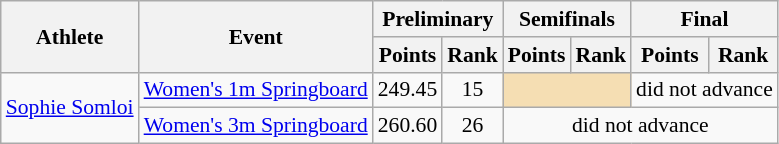<table class=wikitable style="font-size:90%">
<tr>
<th rowspan="2">Athlete</th>
<th rowspan="2">Event</th>
<th colspan="2">Preliminary</th>
<th colspan="2">Semifinals</th>
<th colspan="2">Final</th>
</tr>
<tr>
<th>Points</th>
<th>Rank</th>
<th>Points</th>
<th>Rank</th>
<th>Points</th>
<th>Rank</th>
</tr>
<tr>
<td rowspan="2"><a href='#'>Sophie Somloi</a></td>
<td><a href='#'>Women's 1m Springboard</a></td>
<td align=center>249.45</td>
<td align=center>15</td>
<td colspan= 2 bgcolor="wheat"></td>
<td align=center colspan=2>did not advance</td>
</tr>
<tr>
<td><a href='#'>Women's 3m Springboard</a></td>
<td align=center>260.60</td>
<td align=center>26</td>
<td align=center colspan=4>did not advance</td>
</tr>
</table>
